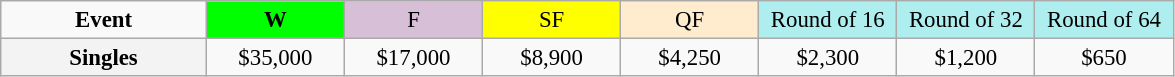<table class=wikitable style=font-size:95%;text-align:center>
<tr>
<td style="width:130px"><strong>Event</strong></td>
<td style="width:85px; background:lime"><strong>W</strong></td>
<td style="width:85px; background:thistle">F</td>
<td style="width:85px; background:#ffff00">SF</td>
<td style="width:85px; background:#ffebcd">QF</td>
<td style="width:85px; background:#afeeee">Round of 16</td>
<td style="width:85px; background:#afeeee">Round of 32</td>
<td style="width:85px; background:#afeeee">Round of 64</td>
</tr>
<tr>
<th style=background:#f3f3f3>Singles </th>
<td>$35,000</td>
<td>$17,000</td>
<td>$8,900</td>
<td>$4,250</td>
<td>$2,300</td>
<td>$1,200</td>
<td>$650</td>
</tr>
</table>
